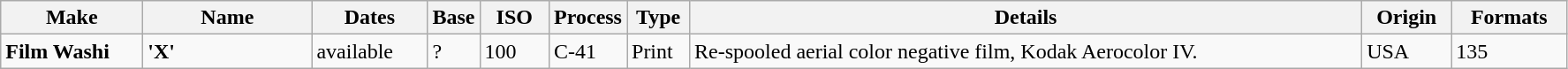<table class="wikitable">
<tr>
<th scope="col" style="width: 100px;">Make</th>
<th scope="col" style="width: 120px;">Name</th>
<th scope="col" style="width: 80px;">Dates</th>
<th scope="col" style="width: 30px;">Base</th>
<th scope="col" style="width: 45px;">ISO</th>
<th scope="col" style="width: 40px;">Process</th>
<th scope="col" style="width: 40px;">Type</th>
<th scope="col" style="width: 500px;">Details</th>
<th scope="col" style="width: 60px;">Origin</th>
<th scope="col" style="width: 80px;">Formats</th>
</tr>
<tr>
<td><strong>Film Washi</strong></td>
<td><strong> 'X' </strong></td>
<td>available</td>
<td>?</td>
<td>100</td>
<td>C-41</td>
<td>Print</td>
<td>Re-spooled aerial color negative film, Kodak Aerocolor IV.</td>
<td>USA</td>
<td>135</td>
</tr>
</table>
